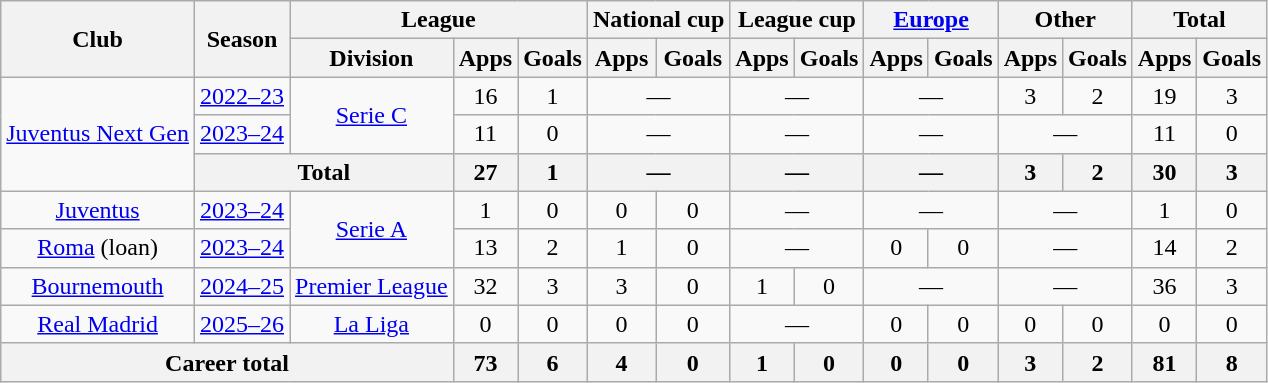<table class="wikitable" style="text-align:center">
<tr>
<th rowspan="2">Club</th>
<th rowspan="2">Season</th>
<th colspan="3">League</th>
<th colspan="2">National cup</th>
<th colspan="2">League cup</th>
<th colspan="2"><a href='#'>Europe</a></th>
<th colspan="2">Other</th>
<th colspan="2">Total</th>
</tr>
<tr>
<th>Division</th>
<th>Apps</th>
<th>Goals</th>
<th>Apps</th>
<th>Goals</th>
<th>Apps</th>
<th>Goals</th>
<th>Apps</th>
<th>Goals</th>
<th>Apps</th>
<th>Goals</th>
<th>Apps</th>
<th>Goals</th>
</tr>
<tr>
<td rowspan="3"><a href='#'>Juventus Next Gen</a></td>
<td><a href='#'>2022–23</a></td>
<td rowspan="2"><a href='#'>Serie C</a></td>
<td>16</td>
<td>1</td>
<td colspan="2">—</td>
<td colspan="2">—</td>
<td colspan="2">—</td>
<td>3</td>
<td>2</td>
<td>19</td>
<td>3</td>
</tr>
<tr>
<td><a href='#'>2023–24</a></td>
<td>11</td>
<td>0</td>
<td colspan="2">—</td>
<td colspan="2">—</td>
<td colspan="2">—</td>
<td colspan="2">—</td>
<td>11</td>
<td>0</td>
</tr>
<tr>
<th colspan="2">Total</th>
<th>27</th>
<th>1</th>
<th colspan="2">—</th>
<th colspan="2">—</th>
<th colspan="2">—</th>
<th>3</th>
<th>2</th>
<th>30</th>
<th>3</th>
</tr>
<tr>
<td><a href='#'>Juventus</a></td>
<td><a href='#'>2023–24</a></td>
<td rowspan="2"><a href='#'>Serie A</a></td>
<td>1</td>
<td>0</td>
<td>0</td>
<td>0</td>
<td colspan="2">—</td>
<td colspan="2">—</td>
<td colspan="2">—</td>
<td>1</td>
<td>0</td>
</tr>
<tr>
<td><a href='#'>Roma</a> (loan)</td>
<td><a href='#'>2023–24</a></td>
<td>13</td>
<td>2</td>
<td>1</td>
<td>0</td>
<td colspan="2">—</td>
<td>0</td>
<td>0</td>
<td colspan="2">—</td>
<td>14</td>
<td>2</td>
</tr>
<tr>
<td><a href='#'>Bournemouth</a></td>
<td><a href='#'>2024–25</a></td>
<td><a href='#'>Premier League</a></td>
<td>32</td>
<td>3</td>
<td>3</td>
<td>0</td>
<td>1</td>
<td>0</td>
<td colspan="2">—</td>
<td colspan="2">—</td>
<td>36</td>
<td>3</td>
</tr>
<tr>
<td><a href='#'>Real Madrid</a></td>
<td><a href='#'>2025–26</a></td>
<td><a href='#'>La Liga</a></td>
<td>0</td>
<td>0</td>
<td>0</td>
<td>0</td>
<td colspan="2">—</td>
<td>0</td>
<td>0</td>
<td>0</td>
<td>0</td>
<td>0</td>
<td>0</td>
</tr>
<tr>
<th colspan="3">Career total</th>
<th>73</th>
<th>6</th>
<th>4</th>
<th>0</th>
<th>1</th>
<th>0</th>
<th>0</th>
<th>0</th>
<th>3</th>
<th>2</th>
<th>81</th>
<th>8</th>
</tr>
</table>
